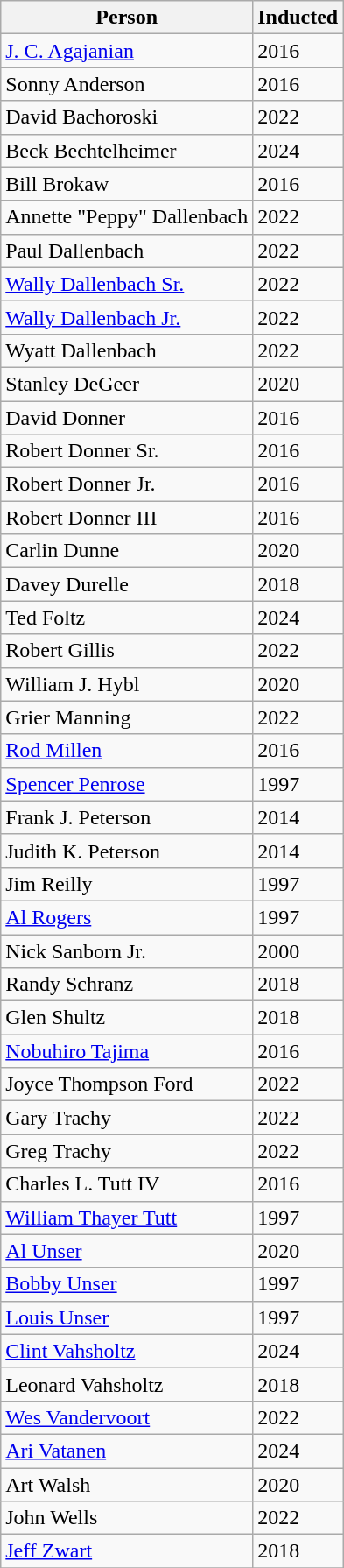<table class="wikitable sortable">
<tr>
<th>Person</th>
<th>Inducted</th>
</tr>
<tr>
<td><a href='#'>J. C. Agajanian</a></td>
<td>2016</td>
</tr>
<tr>
<td>Sonny Anderson</td>
<td>2016</td>
</tr>
<tr>
<td>David Bachoroski</td>
<td>2022</td>
</tr>
<tr>
<td>Beck Bechtelheimer</td>
<td>2024</td>
</tr>
<tr>
<td>Bill Brokaw</td>
<td>2016</td>
</tr>
<tr>
<td>Annette "Peppy" Dallenbach</td>
<td>2022</td>
</tr>
<tr>
<td>Paul Dallenbach</td>
<td>2022</td>
</tr>
<tr>
<td><a href='#'>Wally Dallenbach Sr.</a></td>
<td>2022</td>
</tr>
<tr>
<td><a href='#'>Wally Dallenbach Jr.</a></td>
<td>2022</td>
</tr>
<tr>
<td>Wyatt Dallenbach</td>
<td>2022</td>
</tr>
<tr>
<td>Stanley DeGeer</td>
<td>2020</td>
</tr>
<tr>
<td>David Donner</td>
<td>2016</td>
</tr>
<tr>
<td>Robert Donner Sr.</td>
<td>2016</td>
</tr>
<tr>
<td>Robert Donner Jr.</td>
<td>2016</td>
</tr>
<tr>
<td>Robert Donner III</td>
<td>2016</td>
</tr>
<tr>
<td>Carlin Dunne</td>
<td>2020</td>
</tr>
<tr>
<td>Davey Durelle</td>
<td>2018</td>
</tr>
<tr>
<td>Ted Foltz</td>
<td>2024</td>
</tr>
<tr>
<td>Robert Gillis</td>
<td>2022</td>
</tr>
<tr>
<td>William J. Hybl</td>
<td>2020</td>
</tr>
<tr>
<td>Grier Manning</td>
<td>2022</td>
</tr>
<tr>
<td><a href='#'>Rod Millen</a></td>
<td>2016</td>
</tr>
<tr>
<td><a href='#'>Spencer Penrose</a></td>
<td>1997</td>
</tr>
<tr>
<td>Frank J. Peterson</td>
<td>2014</td>
</tr>
<tr>
<td>Judith K. Peterson</td>
<td>2014</td>
</tr>
<tr>
<td>Jim Reilly</td>
<td>1997</td>
</tr>
<tr>
<td><a href='#'>Al Rogers</a></td>
<td>1997</td>
</tr>
<tr>
<td>Nick Sanborn Jr.</td>
<td>2000</td>
</tr>
<tr>
<td>Randy Schranz</td>
<td>2018</td>
</tr>
<tr>
<td>Glen Shultz</td>
<td>2018</td>
</tr>
<tr>
<td><a href='#'>Nobuhiro Tajima</a></td>
<td>2016</td>
</tr>
<tr>
<td>Joyce Thompson Ford</td>
<td>2022</td>
</tr>
<tr>
<td>Gary Trachy</td>
<td>2022</td>
</tr>
<tr>
<td>Greg Trachy</td>
<td>2022</td>
</tr>
<tr>
<td>Charles L. Tutt  IV</td>
<td>2016</td>
</tr>
<tr>
<td><a href='#'>William Thayer Tutt</a></td>
<td>1997</td>
</tr>
<tr>
<td><a href='#'>Al Unser</a></td>
<td>2020</td>
</tr>
<tr>
<td><a href='#'>Bobby Unser</a></td>
<td>1997</td>
</tr>
<tr>
<td><a href='#'>Louis Unser</a></td>
<td>1997</td>
</tr>
<tr>
<td><a href='#'>Clint Vahsholtz</a></td>
<td>2024</td>
</tr>
<tr>
<td>Leonard Vahsholtz</td>
<td>2018</td>
</tr>
<tr>
<td><a href='#'>Wes Vandervoort</a></td>
<td>2022</td>
</tr>
<tr>
<td><a href='#'>Ari Vatanen</a></td>
<td>2024</td>
</tr>
<tr>
<td>Art Walsh</td>
<td>2020</td>
</tr>
<tr>
<td>John Wells</td>
<td>2022</td>
</tr>
<tr>
<td><a href='#'>Jeff Zwart</a></td>
<td>2018</td>
</tr>
<tr>
</tr>
</table>
